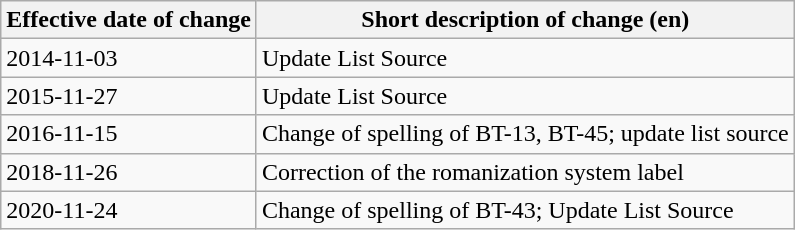<table class="wikitable">
<tr>
<th>Effective date of change</th>
<th>Short description of change (en)</th>
</tr>
<tr>
<td>2014-11-03</td>
<td>Update List Source</td>
</tr>
<tr>
<td>2015-11-27</td>
<td>Update List Source</td>
</tr>
<tr>
<td>2016-11-15</td>
<td>Change of spelling of BT-13, BT-45; update list source</td>
</tr>
<tr>
<td>2018-11-26</td>
<td>Correction of the romanization system label</td>
</tr>
<tr>
<td>2020-11-24</td>
<td>Change of spelling of BT-43; Update List Source</td>
</tr>
</table>
